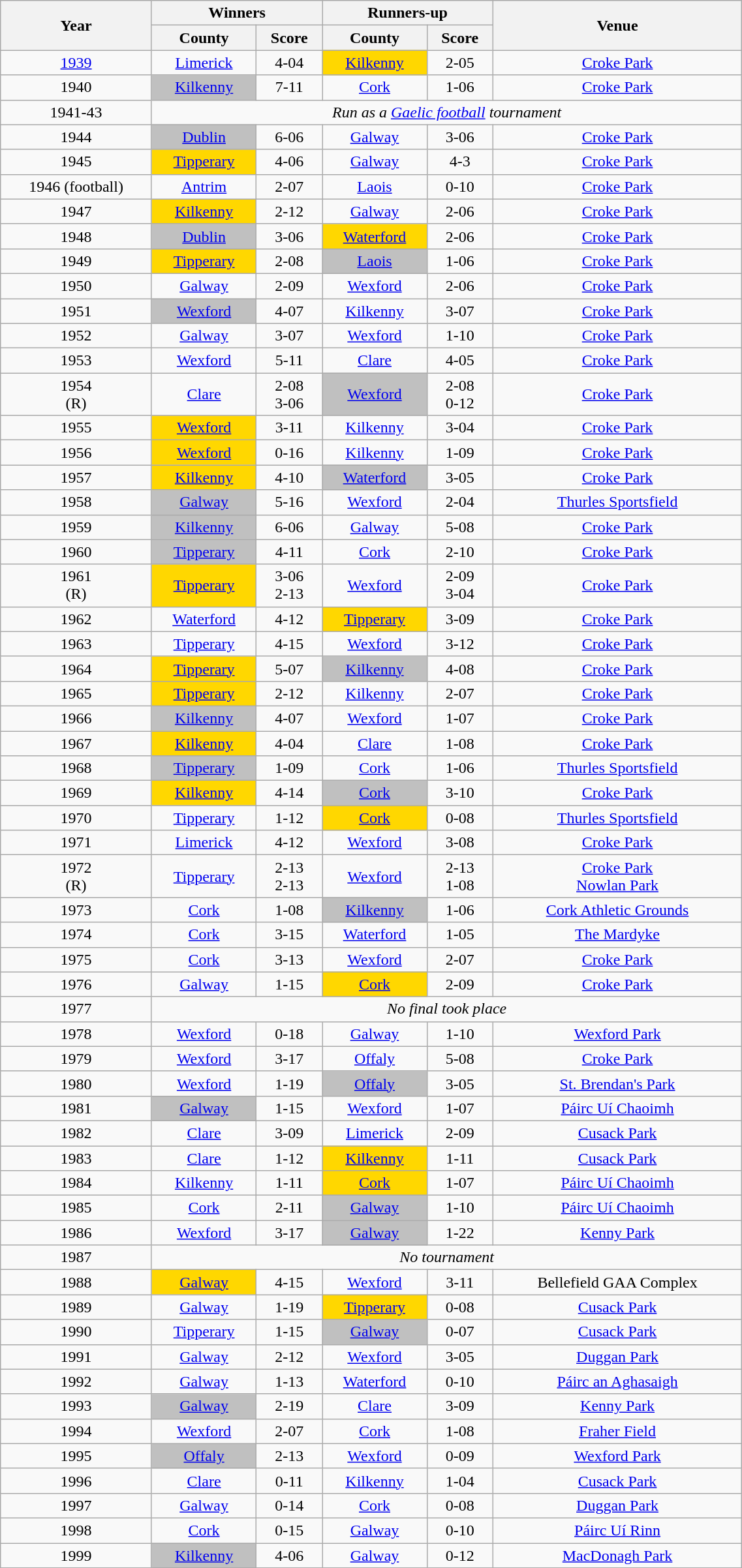<table class="wikitable" style="text-align:center;" width=60%>
<tr>
<th rowspan="2">Year</th>
<th colspan="2">Winners</th>
<th colspan="2">Runners-up</th>
<th rowspan="2">Venue</th>
</tr>
<tr>
<th>County</th>
<th>Score</th>
<th>County</th>
<th>Score</th>
</tr>
<tr>
<td><a href='#'>1939</a></td>
<td><a href='#'>Limerick</a></td>
<td>4-04</td>
<td style="background-color:#FFD700"><a href='#'>Kilkenny</a></td>
<td>2-05</td>
<td><a href='#'>Croke Park</a></td>
</tr>
<tr>
<td>1940</td>
<td style="background-color:#C0C0C0"><a href='#'>Kilkenny</a></td>
<td>7-11</td>
<td><a href='#'>Cork</a></td>
<td>1-06</td>
<td><a href='#'>Croke Park</a></td>
</tr>
<tr>
<td>1941-43</td>
<td colspan=5><em>Run as a <a href='#'>Gaelic football</a> tournament</em></td>
</tr>
<tr>
<td>1944</td>
<td style="background-color:#C0C0C0"><a href='#'>Dublin</a></td>
<td>6-06</td>
<td><a href='#'>Galway</a></td>
<td>3-06</td>
<td><a href='#'>Croke Park</a></td>
</tr>
<tr>
<td>1945</td>
<td style="background-color:#FFD700"><a href='#'>Tipperary</a></td>
<td>4-06</td>
<td><a href='#'>Galway</a></td>
<td>4-3</td>
<td><a href='#'>Croke Park</a></td>
</tr>
<tr>
<td>1946 (football)</td>
<td><a href='#'>Antrim</a></td>
<td>2-07</td>
<td><a href='#'>Laois</a></td>
<td>0-10</td>
<td><a href='#'>Croke Park</a></td>
</tr>
<tr>
<td>1947</td>
<td style="background-color:#FFD700"><a href='#'>Kilkenny</a></td>
<td>2-12</td>
<td><a href='#'>Galway</a></td>
<td>2-06</td>
<td><a href='#'>Croke Park</a></td>
</tr>
<tr>
<td>1948</td>
<td style="background-color:#C0C0C0"><a href='#'>Dublin</a></td>
<td>3-06</td>
<td style="background-color:#FFD700"><a href='#'>Waterford</a></td>
<td>2-06</td>
<td><a href='#'>Croke Park</a></td>
</tr>
<tr>
<td>1949</td>
<td style="background-color:#FFD700"><a href='#'>Tipperary</a></td>
<td>2-08</td>
<td style="background-color:#C0C0C0"><a href='#'>Laois</a></td>
<td>1-06</td>
<td><a href='#'>Croke Park</a></td>
</tr>
<tr>
<td>1950</td>
<td><a href='#'>Galway</a></td>
<td>2-09</td>
<td><a href='#'>Wexford</a></td>
<td>2-06</td>
<td><a href='#'>Croke Park</a></td>
</tr>
<tr>
<td>1951</td>
<td style="background-color:#C0C0C0"><a href='#'>Wexford</a></td>
<td>4-07</td>
<td><a href='#'>Kilkenny</a></td>
<td>3-07</td>
<td><a href='#'>Croke Park</a></td>
</tr>
<tr>
<td>1952</td>
<td><a href='#'>Galway</a></td>
<td>3-07</td>
<td><a href='#'>Wexford</a></td>
<td>1-10</td>
<td><a href='#'>Croke Park</a></td>
</tr>
<tr>
<td>1953</td>
<td><a href='#'>Wexford</a></td>
<td>5-11</td>
<td><a href='#'>Clare</a></td>
<td>4-05</td>
<td><a href='#'>Croke Park</a></td>
</tr>
<tr>
<td>1954<br>(R)</td>
<td><a href='#'>Clare</a></td>
<td>2-08<br>3-06</td>
<td style="background-color:#C0C0C0"><a href='#'>Wexford</a></td>
<td>2-08<br>0-12</td>
<td><a href='#'>Croke Park</a></td>
</tr>
<tr>
<td>1955</td>
<td style="background-color:#FFD700"><a href='#'>Wexford</a></td>
<td>3-11</td>
<td><a href='#'>Kilkenny</a></td>
<td>3-04</td>
<td><a href='#'>Croke Park</a></td>
</tr>
<tr>
<td>1956</td>
<td style="background-color:#FFD700"><a href='#'>Wexford</a></td>
<td>0-16</td>
<td><a href='#'>Kilkenny</a></td>
<td>1-09</td>
<td><a href='#'>Croke Park</a></td>
</tr>
<tr>
<td>1957</td>
<td style="background-color:#FFD700"><a href='#'>Kilkenny</a></td>
<td>4-10</td>
<td style="background-color:#C0C0C0"><a href='#'>Waterford</a></td>
<td>3-05</td>
<td><a href='#'>Croke Park</a></td>
</tr>
<tr>
<td>1958</td>
<td style="background-color:#C0C0C0"><a href='#'>Galway</a></td>
<td>5-16</td>
<td><a href='#'>Wexford</a></td>
<td>2-04</td>
<td><a href='#'>Thurles Sportsfield</a></td>
</tr>
<tr>
<td>1959</td>
<td style="background-color:#C0C0C0"><a href='#'>Kilkenny</a></td>
<td>6-06</td>
<td><a href='#'>Galway</a></td>
<td>5-08</td>
<td><a href='#'>Croke Park</a></td>
</tr>
<tr>
<td>1960</td>
<td style="background-color:#C0C0C0"><a href='#'>Tipperary</a></td>
<td>4-11</td>
<td><a href='#'>Cork</a></td>
<td>2-10</td>
<td><a href='#'>Croke Park</a></td>
</tr>
<tr>
<td>1961<br>(R)</td>
<td style="background-color:#FFD700"><a href='#'>Tipperary</a></td>
<td>3-06<br>2-13</td>
<td><a href='#'>Wexford</a></td>
<td>2-09<br>3-04</td>
<td><a href='#'>Croke Park</a></td>
</tr>
<tr>
<td>1962</td>
<td><a href='#'>Waterford</a></td>
<td>4-12</td>
<td style="background-color:#FFD700"><a href='#'>Tipperary</a></td>
<td>3-09</td>
<td><a href='#'>Croke Park</a></td>
</tr>
<tr>
<td>1963</td>
<td><a href='#'>Tipperary</a></td>
<td>4-15</td>
<td><a href='#'>Wexford</a></td>
<td>3-12</td>
<td><a href='#'>Croke Park</a></td>
</tr>
<tr>
<td>1964</td>
<td style="background-color:#FFD700"><a href='#'>Tipperary</a></td>
<td>5-07</td>
<td style="background-color:#C0C0C0"><a href='#'>Kilkenny</a></td>
<td>4-08</td>
<td><a href='#'>Croke Park</a></td>
</tr>
<tr>
<td>1965</td>
<td style="background-color:#FFD700"><a href='#'>Tipperary</a></td>
<td>2-12</td>
<td><a href='#'>Kilkenny</a></td>
<td>2-07</td>
<td><a href='#'>Croke Park</a></td>
</tr>
<tr>
<td>1966</td>
<td style="background-color:#C0C0C0"><a href='#'>Kilkenny</a></td>
<td>4-07</td>
<td><a href='#'>Wexford</a></td>
<td>1-07</td>
<td><a href='#'>Croke Park</a></td>
</tr>
<tr>
<td>1967</td>
<td style="background-color:#FFD700"><a href='#'>Kilkenny</a></td>
<td>4-04</td>
<td><a href='#'>Clare</a></td>
<td>1-08</td>
<td><a href='#'>Croke Park</a></td>
</tr>
<tr>
<td>1968</td>
<td style="background-color:#C0C0C0"><a href='#'>Tipperary</a></td>
<td>1-09</td>
<td><a href='#'>Cork</a></td>
<td>1-06</td>
<td><a href='#'>Thurles Sportsfield</a></td>
</tr>
<tr>
<td>1969</td>
<td style="background-color:#FFD700"><a href='#'>Kilkenny</a></td>
<td>4-14</td>
<td style="background-color:#C0C0C0"><a href='#'>Cork</a></td>
<td>3-10</td>
<td><a href='#'>Croke Park</a></td>
</tr>
<tr>
<td>1970</td>
<td><a href='#'>Tipperary</a></td>
<td>1-12</td>
<td style="background-color:#FFD700"><a href='#'>Cork</a></td>
<td>0-08</td>
<td><a href='#'>Thurles Sportsfield</a></td>
</tr>
<tr>
<td>1971</td>
<td><a href='#'>Limerick</a></td>
<td>4-12</td>
<td><a href='#'>Wexford</a></td>
<td>3-08</td>
<td><a href='#'>Croke Park</a></td>
</tr>
<tr>
<td>1972<br>(R)</td>
<td><a href='#'>Tipperary</a></td>
<td>2-13<br>2-13</td>
<td><a href='#'>Wexford</a></td>
<td>2-13<br>1-08</td>
<td><a href='#'>Croke Park</a><br><a href='#'>Nowlan Park</a></td>
</tr>
<tr>
<td>1973</td>
<td><a href='#'>Cork</a></td>
<td>1-08</td>
<td style="background-color:#C0C0C0"><a href='#'>Kilkenny</a></td>
<td>1-06</td>
<td><a href='#'>Cork Athletic Grounds</a></td>
</tr>
<tr>
<td>1974</td>
<td><a href='#'>Cork</a></td>
<td>3-15</td>
<td><a href='#'>Waterford</a></td>
<td>1-05</td>
<td><a href='#'>The Mardyke</a></td>
</tr>
<tr>
<td>1975</td>
<td><a href='#'>Cork</a></td>
<td>3-13</td>
<td><a href='#'>Wexford</a></td>
<td>2-07</td>
<td><a href='#'>Croke Park</a></td>
</tr>
<tr>
<td>1976</td>
<td><a href='#'>Galway</a></td>
<td>1-15</td>
<td style="background-color:#FFD700"><a href='#'>Cork</a></td>
<td>2-09</td>
<td><a href='#'>Croke Park</a></td>
</tr>
<tr>
<td>1977</td>
<td colspan=5><em>No final took place</em></td>
</tr>
<tr>
<td>1978</td>
<td><a href='#'>Wexford</a></td>
<td>0-18</td>
<td><a href='#'>Galway</a></td>
<td>1-10</td>
<td><a href='#'>Wexford Park</a></td>
</tr>
<tr>
<td>1979</td>
<td><a href='#'>Wexford</a></td>
<td>3-17</td>
<td><a href='#'>Offaly</a></td>
<td>5-08</td>
<td><a href='#'>Croke Park</a></td>
</tr>
<tr>
<td>1980</td>
<td><a href='#'>Wexford</a></td>
<td>1-19</td>
<td style="background-color:#C0C0C0"><a href='#'>Offaly</a></td>
<td>3-05</td>
<td><a href='#'>St. Brendan's Park</a></td>
</tr>
<tr>
<td>1981</td>
<td style="background-color:#C0C0C0"><a href='#'>Galway</a></td>
<td>1-15</td>
<td><a href='#'>Wexford</a></td>
<td>1-07</td>
<td><a href='#'>Páirc Uí Chaoimh</a></td>
</tr>
<tr>
<td>1982</td>
<td><a href='#'>Clare</a></td>
<td>3-09</td>
<td><a href='#'>Limerick</a></td>
<td>2-09</td>
<td><a href='#'>Cusack Park</a></td>
</tr>
<tr>
<td>1983</td>
<td><a href='#'>Clare</a></td>
<td>1-12</td>
<td style="background-color:#FFD700"><a href='#'>Kilkenny</a></td>
<td>1-11</td>
<td><a href='#'>Cusack Park</a></td>
</tr>
<tr>
<td>1984</td>
<td><a href='#'>Kilkenny</a></td>
<td>1-11</td>
<td style="background-color:#FFD700"><a href='#'>Cork</a></td>
<td>1-07</td>
<td><a href='#'>Páirc Uí Chaoimh</a></td>
</tr>
<tr>
<td>1985</td>
<td><a href='#'>Cork</a></td>
<td>2-11</td>
<td style="background-color:#C0C0C0"><a href='#'>Galway</a></td>
<td>1-10</td>
<td><a href='#'>Páirc Uí Chaoimh</a></td>
</tr>
<tr>
<td>1986</td>
<td><a href='#'>Wexford</a></td>
<td>3-17</td>
<td style="background-color:#C0C0C0"><a href='#'>Galway</a></td>
<td>1-22</td>
<td><a href='#'>Kenny Park</a></td>
</tr>
<tr>
<td>1987</td>
<td colspan=5><em>No tournament</em></td>
</tr>
<tr>
<td>1988</td>
<td style="background-color:#FFD700"><a href='#'>Galway</a></td>
<td>4-15</td>
<td><a href='#'>Wexford</a></td>
<td>3-11</td>
<td>Bellefield GAA Complex</td>
</tr>
<tr>
<td>1989</td>
<td><a href='#'>Galway</a></td>
<td>1-19</td>
<td style="background-color:#FFD700"><a href='#'>Tipperary</a></td>
<td>0-08</td>
<td><a href='#'>Cusack Park</a></td>
</tr>
<tr>
<td>1990</td>
<td><a href='#'>Tipperary</a></td>
<td>1-15</td>
<td style="background-color:#C0C0C0"><a href='#'>Galway</a></td>
<td>0-07</td>
<td><a href='#'>Cusack Park</a></td>
</tr>
<tr>
<td>1991</td>
<td><a href='#'>Galway</a></td>
<td>2-12</td>
<td><a href='#'>Wexford</a></td>
<td>3-05</td>
<td><a href='#'>Duggan Park</a></td>
</tr>
<tr>
<td>1992</td>
<td><a href='#'>Galway</a></td>
<td>1-13</td>
<td><a href='#'>Waterford</a></td>
<td>0-10</td>
<td><a href='#'>Páirc an Aghasaigh</a></td>
</tr>
<tr>
<td>1993</td>
<td style="background-color:#C0C0C0"><a href='#'>Galway</a></td>
<td>2-19</td>
<td><a href='#'>Clare</a></td>
<td>3-09</td>
<td><a href='#'>Kenny Park</a></td>
</tr>
<tr>
<td>1994</td>
<td><a href='#'>Wexford</a></td>
<td>2-07</td>
<td><a href='#'>Cork</a></td>
<td>1-08</td>
<td><a href='#'>Fraher Field</a></td>
</tr>
<tr>
<td>1995</td>
<td style="background-color:#C0C0C0"><a href='#'>Offaly</a></td>
<td>2-13</td>
<td><a href='#'>Wexford</a></td>
<td>0-09</td>
<td><a href='#'>Wexford Park</a></td>
</tr>
<tr>
<td>1996</td>
<td><a href='#'>Clare</a></td>
<td>0-11</td>
<td><a href='#'>Kilkenny</a></td>
<td>1-04</td>
<td><a href='#'>Cusack Park</a></td>
</tr>
<tr>
<td>1997</td>
<td><a href='#'>Galway</a></td>
<td>0-14</td>
<td><a href='#'>Cork</a></td>
<td>0-08</td>
<td><a href='#'>Duggan Park</a></td>
</tr>
<tr>
<td>1998</td>
<td><a href='#'>Cork</a></td>
<td>0-15</td>
<td><a href='#'>Galway</a></td>
<td>0-10</td>
<td><a href='#'>Páirc Uí Rinn</a></td>
</tr>
<tr>
<td>1999</td>
<td style="background-color:#C0C0C0"><a href='#'>Kilkenny</a></td>
<td>4-06</td>
<td><a href='#'>Galway</a></td>
<td>0-12</td>
<td><a href='#'>MacDonagh Park</a></td>
</tr>
</table>
